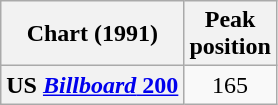<table class="wikitable sortable plainrowheaders" style="text-align:center">
<tr>
<th scope="col">Chart (1991)</th>
<th scope="col">Peak<br>position</th>
</tr>
<tr>
<th scope="row">US <a href='#'><em>Billboard</em> 200</a></th>
<td>165</td>
</tr>
</table>
